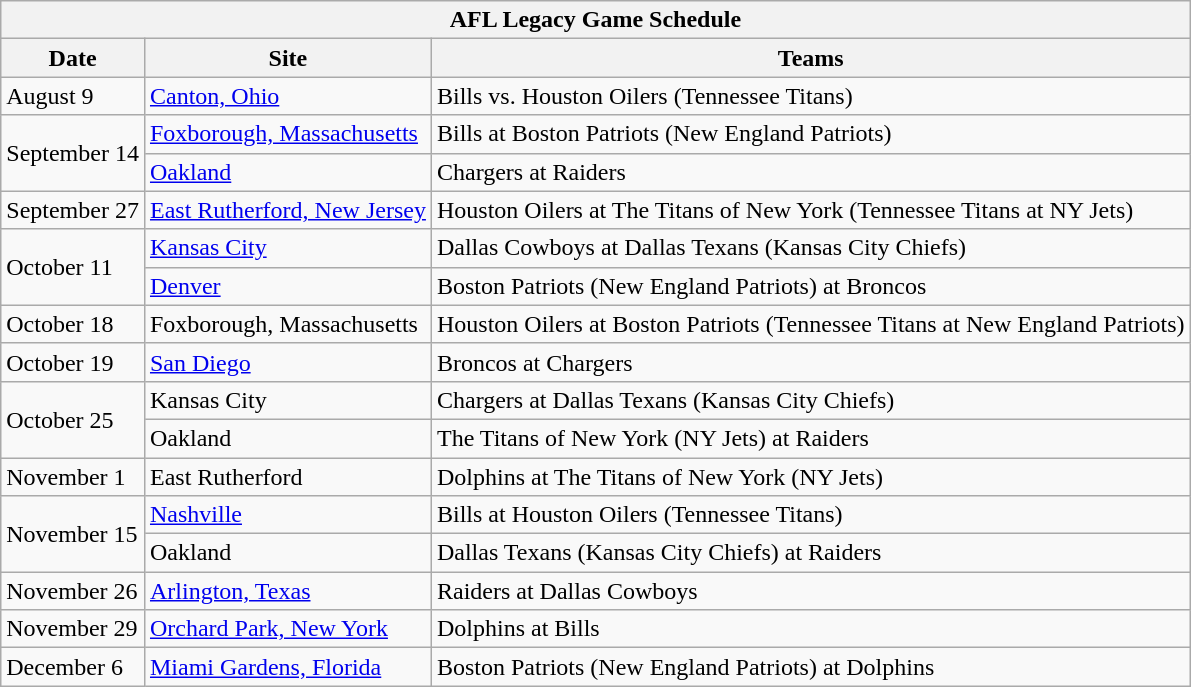<table class="wikitable">
<tr>
<th colspan="9">AFL Legacy Game Schedule</th>
</tr>
<tr>
<th>Date</th>
<th>Site</th>
<th>Teams</th>
</tr>
<tr>
<td>August 9</td>
<td><a href='#'>Canton, Ohio</a></td>
<td>Bills vs. Houston Oilers (Tennessee Titans)</td>
</tr>
<tr>
<td rowspan="2">September 14</td>
<td><a href='#'>Foxborough, Massachusetts</a></td>
<td>Bills at Boston Patriots (New England Patriots)</td>
</tr>
<tr>
<td><a href='#'>Oakland</a></td>
<td>Chargers at Raiders</td>
</tr>
<tr>
<td>September 27</td>
<td><a href='#'>East Rutherford, New Jersey</a></td>
<td>Houston Oilers at The Titans of New York (Tennessee Titans at NY Jets)</td>
</tr>
<tr>
<td rowspan="2">October 11</td>
<td><a href='#'>Kansas City</a></td>
<td>Dallas Cowboys at Dallas Texans (Kansas City Chiefs)</td>
</tr>
<tr>
<td><a href='#'>Denver</a></td>
<td>Boston Patriots (New England Patriots) at Broncos</td>
</tr>
<tr>
<td>October 18</td>
<td>Foxborough, Massachusetts</td>
<td>Houston Oilers at Boston Patriots (Tennessee Titans at New England Patriots)</td>
</tr>
<tr>
<td>October 19</td>
<td><a href='#'>San Diego</a></td>
<td>Broncos at Chargers</td>
</tr>
<tr>
<td rowspan="2">October 25</td>
<td>Kansas City</td>
<td>Chargers at Dallas Texans (Kansas City Chiefs)</td>
</tr>
<tr>
<td>Oakland</td>
<td>The Titans of New York (NY Jets) at Raiders</td>
</tr>
<tr>
<td>November 1</td>
<td>East Rutherford</td>
<td>Dolphins at The Titans of New York (NY Jets)</td>
</tr>
<tr>
<td rowspan="2">November 15</td>
<td><a href='#'>Nashville</a></td>
<td>Bills at Houston Oilers (Tennessee Titans)</td>
</tr>
<tr>
<td>Oakland</td>
<td>Dallas Texans (Kansas City Chiefs) at Raiders</td>
</tr>
<tr>
<td>November 26</td>
<td><a href='#'>Arlington, Texas</a></td>
<td>Raiders at Dallas Cowboys</td>
</tr>
<tr>
<td>November 29</td>
<td><a href='#'>Orchard Park, New York</a></td>
<td>Dolphins at Bills</td>
</tr>
<tr>
<td>December 6</td>
<td><a href='#'>Miami Gardens, Florida</a></td>
<td>Boston Patriots (New England Patriots) at Dolphins</td>
</tr>
</table>
